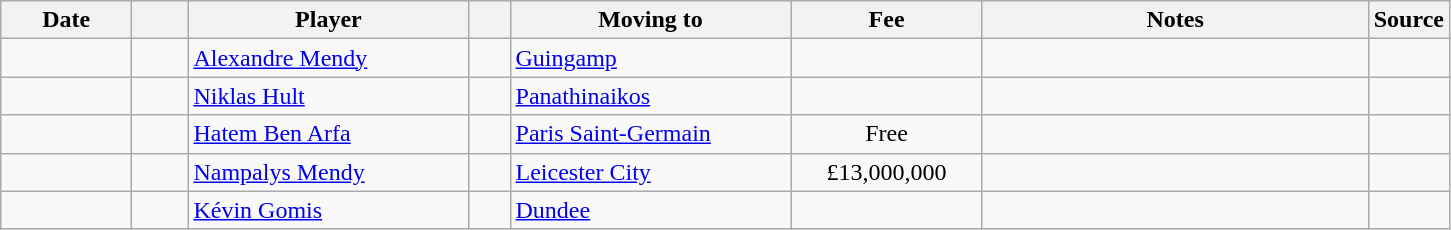<table class="wikitable sortable">
<tr>
<th style="width:80px;">Date</th>
<th style="width:30px;"></th>
<th style="width:180px;">Player</th>
<th style="width:20px;"></th>
<th style="width:180px;">Moving to</th>
<th style="width:120px;" class="unsortable">Fee</th>
<th style="width:250px;" class="unsortable">Notes</th>
<th style="width:20px;">Source</th>
</tr>
<tr>
<td></td>
<td align=center></td>
<td> <a href='#'>Alexandre Mendy</a></td>
<td align=center></td>
<td> <a href='#'>Guingamp</a></td>
<td align=center></td>
<td align=center></td>
<td></td>
</tr>
<tr>
<td></td>
<td align=center></td>
<td> <a href='#'>Niklas Hult</a></td>
<td align=center></td>
<td> <a href='#'>Panathinaikos</a></td>
<td align=center></td>
<td align=center></td>
<td></td>
</tr>
<tr>
<td></td>
<td align=center></td>
<td> <a href='#'>Hatem Ben Arfa</a></td>
<td align=center></td>
<td> <a href='#'>Paris Saint-Germain</a></td>
<td align=center>Free</td>
<td align=center></td>
<td></td>
</tr>
<tr>
<td></td>
<td align=center></td>
<td> <a href='#'>Nampalys Mendy</a></td>
<td align=center></td>
<td> <a href='#'>Leicester City</a></td>
<td align=center>£13,000,000</td>
<td align=center></td>
<td></td>
</tr>
<tr>
<td></td>
<td align=center></td>
<td> <a href='#'>Kévin Gomis</a></td>
<td align=center></td>
<td> <a href='#'>Dundee</a></td>
<td align=center></td>
<td align=center></td>
<td></td>
</tr>
</table>
